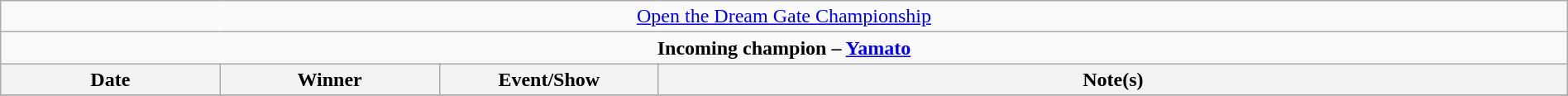<table class="wikitable" style="text-align:center; width:100%;">
<tr>
<td colspan="4" style="text-align: center;"><a href='#'>Open the Dream Gate Championship</a></td>
</tr>
<tr>
<td colspan="4" style="text-align: center;"><strong>Incoming champion – <a href='#'>Yamato</a></strong></td>
</tr>
<tr>
<th width=14%>Date</th>
<th width=14%>Winner</th>
<th width=14%>Event/Show</th>
<th width=58%>Note(s)</th>
</tr>
<tr>
</tr>
</table>
